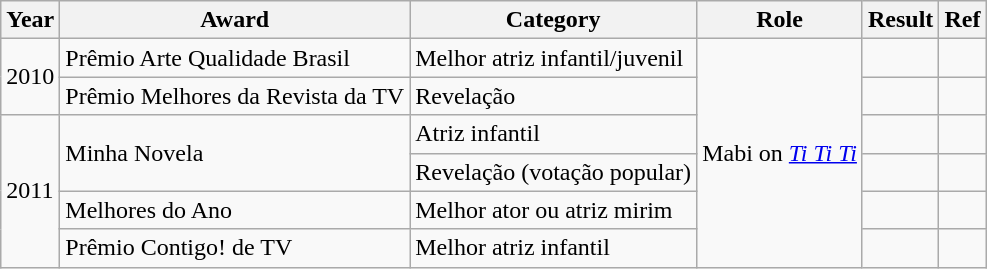<table class="wikitable">
<tr>
<th>Year</th>
<th>Award</th>
<th>Category</th>
<th>Role</th>
<th>Result</th>
<th>Ref</th>
</tr>
<tr>
<td rowspan="2">2010</td>
<td>Prêmio Arte Qualidade Brasil</td>
<td>Melhor atriz infantil/juvenil</td>
<td rowspan="6">Mabi on <em><a href='#'>Ti Ti Ti</a></em></td>
<td></td>
<td></td>
</tr>
<tr>
<td>Prêmio Melhores da Revista da TV</td>
<td>Revelação</td>
<td></td>
<td></td>
</tr>
<tr>
<td rowspan="4">2011</td>
<td rowspan="2">Minha Novela</td>
<td>Atriz infantil</td>
<td></td>
<td></td>
</tr>
<tr>
<td>Revelação (votação popular)</td>
<td></td>
<td></td>
</tr>
<tr>
<td>Melhores do Ano</td>
<td>Melhor ator ou atriz mirim</td>
<td></td>
<td></td>
</tr>
<tr>
<td>Prêmio Contigo! de TV</td>
<td>Melhor atriz infantil</td>
<td></td>
<td></td>
</tr>
</table>
